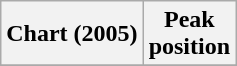<table class="wikitable sortable plainrowheaders" style="text-align:center">
<tr>
<th scope="col">Chart (2005)</th>
<th scope="col">Peak<br> position</th>
</tr>
<tr>
</tr>
</table>
